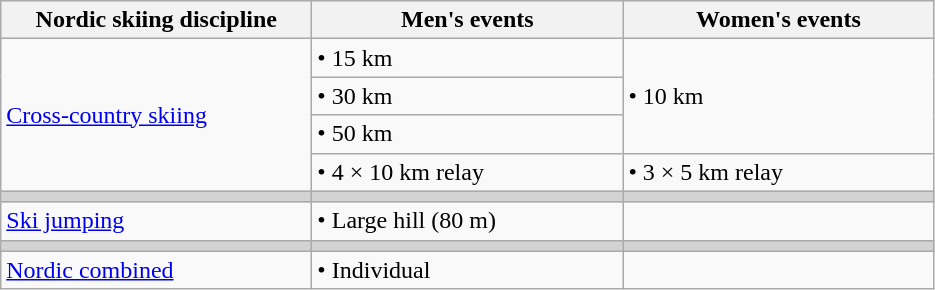<table class="wikitable">
<tr>
<th width=200!>Nordic skiing discipline</th>
<th width=200!>Men's events</th>
<th width=200!>Women's events</th>
</tr>
<tr>
<td rowspan=4><a href='#'>Cross-country skiing</a></td>
<td>• 15 km</td>
<td rowspan=3>• 10 km</td>
</tr>
<tr>
<td>• 30 km</td>
</tr>
<tr>
<td>• 50 km</td>
</tr>
<tr>
<td>• 4 × 10 km relay</td>
<td>• 3 × 5 km relay</td>
</tr>
<tr bgcolor=lightgray>
<td></td>
<td></td>
<td></td>
</tr>
<tr>
<td><a href='#'>Ski jumping</a></td>
<td>• Large hill (80 m)</td>
<td></td>
</tr>
<tr bgcolor=lightgray>
<td></td>
<td></td>
<td></td>
</tr>
<tr>
<td><a href='#'>Nordic combined</a></td>
<td>• Individual</td>
<td></td>
</tr>
</table>
